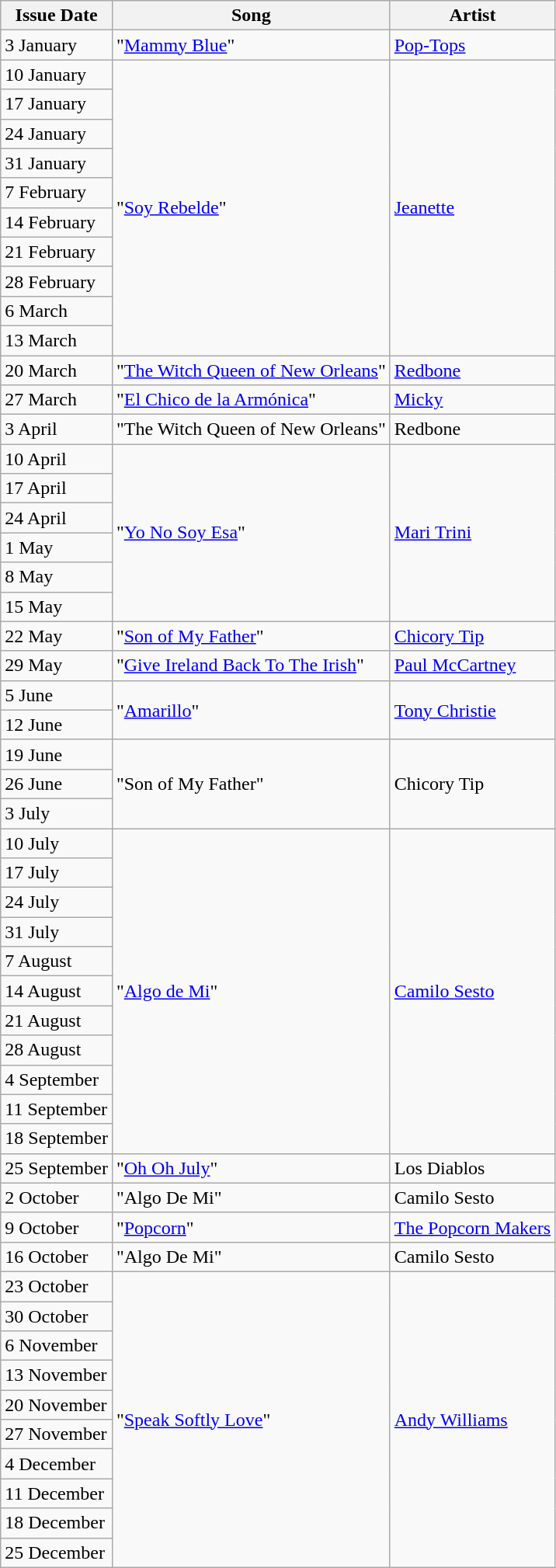<table class="wikitable">
<tr>
<th>Issue Date</th>
<th>Song</th>
<th>Artist</th>
</tr>
<tr>
<td>3 January</td>
<td>"<a href='#'>Mammy Blue</a>"</td>
<td><a href='#'>Pop-Tops</a></td>
</tr>
<tr>
<td>10 January</td>
<td rowspan=10>"<a href='#'>Soy Rebelde</a>"</td>
<td rowspan=10><a href='#'>Jeanette</a></td>
</tr>
<tr>
<td>17 January</td>
</tr>
<tr>
<td>24 January</td>
</tr>
<tr>
<td>31 January</td>
</tr>
<tr>
<td>7 February</td>
</tr>
<tr>
<td>14 February</td>
</tr>
<tr>
<td>21 February</td>
</tr>
<tr>
<td>28 February</td>
</tr>
<tr>
<td>6 March</td>
</tr>
<tr>
<td>13 March</td>
</tr>
<tr>
<td>20 March</td>
<td>"<a href='#'>The Witch Queen of New Orleans</a>"</td>
<td><a href='#'>Redbone</a></td>
</tr>
<tr>
<td>27 March</td>
<td>"<a href='#'>El Chico de la Armónica</a>"</td>
<td><a href='#'>Micky</a></td>
</tr>
<tr>
<td>3 April</td>
<td>"The Witch Queen of New Orleans"</td>
<td>Redbone</td>
</tr>
<tr>
<td>10 April</td>
<td rowspan=6>"<a href='#'>Yo No Soy Esa</a>"</td>
<td rowspan=6><a href='#'>Mari Trini</a></td>
</tr>
<tr>
<td>17 April</td>
</tr>
<tr>
<td>24 April</td>
</tr>
<tr>
<td>1 May</td>
</tr>
<tr>
<td>8 May</td>
</tr>
<tr>
<td>15 May</td>
</tr>
<tr>
<td>22 May</td>
<td>"<a href='#'>Son of My Father</a>"</td>
<td><a href='#'>Chicory Tip</a></td>
</tr>
<tr>
<td>29 May</td>
<td>"<a href='#'>Give Ireland Back To The Irish</a>"</td>
<td><a href='#'>Paul McCartney</a></td>
</tr>
<tr>
<td>5 June</td>
<td rowspan=2>"<a href='#'>Amarillo</a>"</td>
<td rowspan=2><a href='#'>Tony Christie</a></td>
</tr>
<tr>
<td>12 June</td>
</tr>
<tr>
<td>19 June</td>
<td rowspan=3>"Son of My Father"</td>
<td rowspan=3>Chicory Tip</td>
</tr>
<tr>
<td>26 June</td>
</tr>
<tr>
<td>3 July</td>
</tr>
<tr>
<td>10 July</td>
<td rowspan=11>"<a href='#'>Algo de Mi</a>"</td>
<td rowspan=11><a href='#'>Camilo Sesto</a></td>
</tr>
<tr>
<td>17 July</td>
</tr>
<tr>
<td>24 July</td>
</tr>
<tr>
<td>31 July</td>
</tr>
<tr>
<td>7 August</td>
</tr>
<tr>
<td>14 August</td>
</tr>
<tr>
<td>21 August</td>
</tr>
<tr>
<td>28 August</td>
</tr>
<tr>
<td>4 September</td>
</tr>
<tr>
<td>11 September</td>
</tr>
<tr>
<td>18 September</td>
</tr>
<tr>
<td>25 September</td>
<td>"<a href='#'>Oh Oh July</a>"</td>
<td>Los Diablos</td>
</tr>
<tr>
<td>2 October</td>
<td>"Algo De Mi"</td>
<td>Camilo Sesto</td>
</tr>
<tr>
<td>9 October</td>
<td>"<a href='#'>Popcorn</a>"</td>
<td><a href='#'>The Popcorn Makers</a></td>
</tr>
<tr>
<td>16 October</td>
<td>"Algo De Mi"</td>
<td>Camilo Sesto</td>
</tr>
<tr>
<td>23 October</td>
<td rowspan=10>"<a href='#'>Speak Softly Love</a>"</td>
<td rowspan=10><a href='#'>Andy Williams</a></td>
</tr>
<tr>
<td>30 October</td>
</tr>
<tr>
<td>6 November</td>
</tr>
<tr>
<td>13 November</td>
</tr>
<tr>
<td>20 November</td>
</tr>
<tr>
<td>27 November</td>
</tr>
<tr>
<td>4 December</td>
</tr>
<tr>
<td>11 December</td>
</tr>
<tr>
<td>18 December</td>
</tr>
<tr>
<td>25 December</td>
</tr>
</table>
